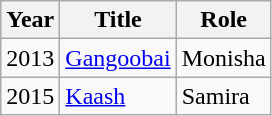<table class="wikitable">
<tr>
<th>Year</th>
<th>Title</th>
<th>Role</th>
</tr>
<tr>
<td>2013</td>
<td><a href='#'>Gangoobai</a></td>
<td>Monisha</td>
</tr>
<tr>
<td>2015</td>
<td><a href='#'>Kaash</a></td>
<td>Samira</td>
</tr>
</table>
